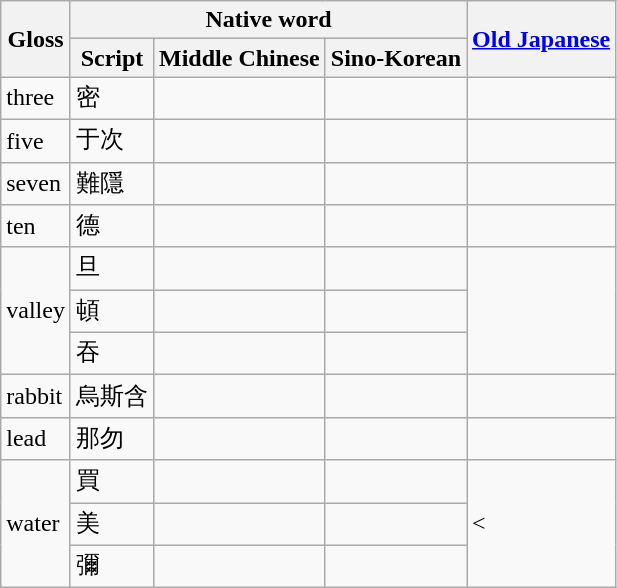<table class="wikitable">
<tr>
<th rowspan="2">Gloss</th>
<th colspan="3">Native word</th>
<th rowspan="2"><a href='#'>Old Japanese</a></th>
</tr>
<tr>
<th>Script</th>
<th>Middle Chinese</th>
<th>Sino-Korean</th>
</tr>
<tr>
<td>three</td>
<td>密</td>
<td></td>
<td></td>
<td></td>
</tr>
<tr>
<td>five</td>
<td>于次</td>
<td></td>
<td></td>
<td></td>
</tr>
<tr>
<td>seven</td>
<td>難隱</td>
<td></td>
<td></td>
<td></td>
</tr>
<tr>
<td>ten</td>
<td>德</td>
<td></td>
<td></td>
<td></td>
</tr>
<tr>
<td rowspan="3">valley</td>
<td>旦</td>
<td></td>
<td></td>
<td rowspan="3"></td>
</tr>
<tr>
<td>頓</td>
<td></td>
<td></td>
</tr>
<tr>
<td>吞</td>
<td></td>
<td></td>
</tr>
<tr>
<td>rabbit</td>
<td>烏斯含</td>
<td></td>
<td></td>
<td></td>
</tr>
<tr>
<td>lead</td>
<td>那勿</td>
<td></td>
<td></td>
<td></td>
</tr>
<tr>
<td rowspan="3">water</td>
<td>買</td>
<td></td>
<td></td>
<td rowspan="3"> < </td>
</tr>
<tr>
<td>美</td>
<td></td>
<td></td>
</tr>
<tr>
<td>彌</td>
<td></td>
<td></td>
</tr>
</table>
